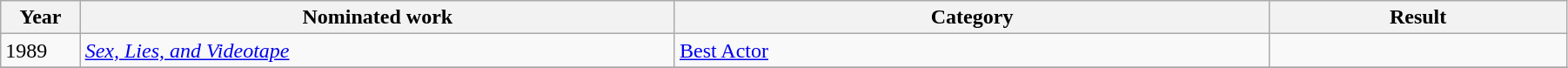<table width="95%" class="wikitable sortable">
<tr>
<th width="2%">Year</th>
<th width="20%">Nominated work</th>
<th width="20%">Category</th>
<th width="10%">Result</th>
</tr>
<tr>
<td>1989</td>
<td><em><a href='#'>Sex, Lies, and Videotape</a></em></td>
<td><a href='#'>Best Actor</a></td>
<td></td>
</tr>
<tr>
</tr>
</table>
